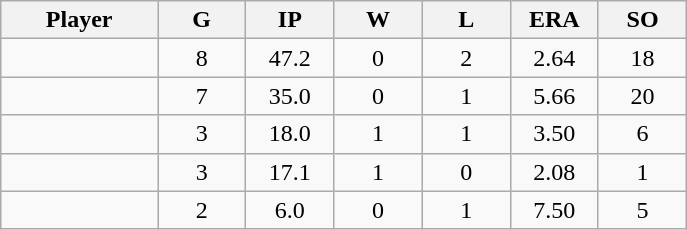<table class="wikitable sortable">
<tr>
<th bgcolor="#DDDDFF" width="16%">Player</th>
<th bgcolor="#DDDDFF" width="9%">G</th>
<th bgcolor="#DDDDFF" width="9%">IP</th>
<th bgcolor="#DDDDFF" width="9%">W</th>
<th bgcolor="#DDDDFF" width="9%">L</th>
<th bgcolor="#DDDDFF" width="9%">ERA</th>
<th bgcolor="#DDDDFF" width="9%">SO</th>
</tr>
<tr align="center">
<td></td>
<td>8</td>
<td>47.2</td>
<td>0</td>
<td>2</td>
<td>2.64</td>
<td>18</td>
</tr>
<tr align="center">
<td></td>
<td>7</td>
<td>35.0</td>
<td>0</td>
<td>1</td>
<td>5.66</td>
<td>20</td>
</tr>
<tr align="center">
<td></td>
<td>3</td>
<td>18.0</td>
<td>1</td>
<td>1</td>
<td>3.50</td>
<td>6</td>
</tr>
<tr align="center">
<td></td>
<td>3</td>
<td>17.1</td>
<td>1</td>
<td>0</td>
<td>2.08</td>
<td>1</td>
</tr>
<tr align="center">
<td></td>
<td>2</td>
<td>6.0</td>
<td>0</td>
<td>1</td>
<td>7.50</td>
<td>5</td>
</tr>
</table>
